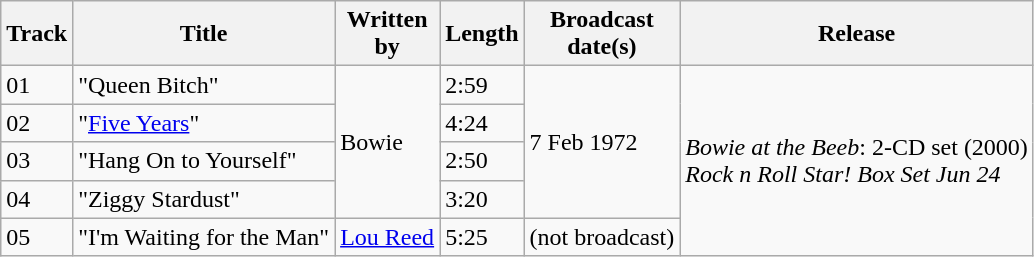<table class="wikitable">
<tr>
<th>Track</th>
<th>Title</th>
<th>Written<br> by</th>
<th>Length</th>
<th>Broadcast<br> date(s)</th>
<th>Release</th>
</tr>
<tr>
<td>01</td>
<td>"Queen Bitch"</td>
<td rowspan="4">Bowie</td>
<td>2:59</td>
<td rowspan="4">7 Feb 1972</td>
<td rowspan="5"><em>Bowie at the Beeb</em>: 2-CD set (2000)<br><em>Rock n Roll Star! Box Set Jun 24</td>
</tr>
<tr>
<td>02</td>
<td>"<a href='#'>Five Years</a>"</td>
<td>4:24</td>
</tr>
<tr>
<td>03</td>
<td>"Hang On to Yourself"</td>
<td>2:50</td>
</tr>
<tr>
<td>04</td>
<td>"Ziggy Stardust"</td>
<td>3:20</td>
</tr>
<tr>
<td>05</td>
<td>"I'm Waiting for the Man"</td>
<td><a href='#'>Lou Reed</a></td>
<td>5:25</td>
<td>(not broadcast)</td>
</tr>
</table>
